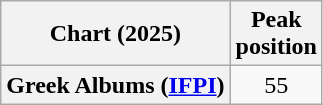<table class="wikitable sortable plainrowheaders" style="text-align:center">
<tr>
<th scope="col">Chart (2025)</th>
<th scope="col">Peak<br>position</th>
</tr>
<tr>
<th scope="row">Greek Albums (<a href='#'>IFPI</a>)</th>
<td>55</td>
</tr>
</table>
